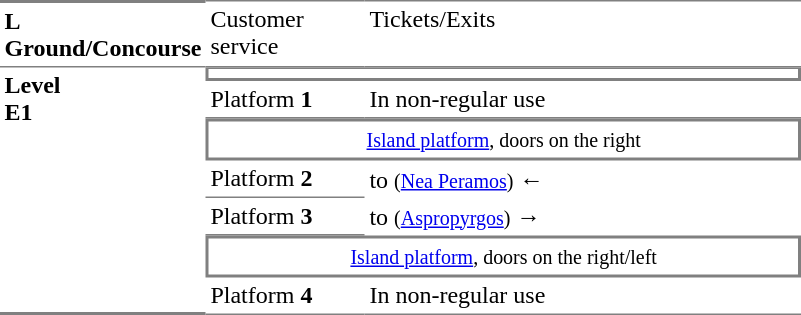<table table border=0 cellspacing=0 cellpadding=3>
<tr>
<td style="border-bottom:solid 1px gray;border-top:solid 2px gray;" width=50 valign=top><strong>L<br>Ground/Concourse</strong></td>
<td style="border-top:solid 1px gray;border-bottom:solid 1px gray;" width=100 valign=top>Customer service</td>
<td style="border-top:solid 1px gray;border-bottom:solid 1px gray;" width=285 valign=top>Tickets/Exits</td>
</tr>
<tr>
<td style="border-bottom:solid 2px gray;" rowspan=12 valign=top><strong>Level<br>Ε1</strong></td>
<td style="border-top:solid 1px gray;border-right:solid 2px gray;border-left:solid 2px gray;border-bottom:solid 2px gray;text-align:center;" colspan=2></td>
</tr>
<tr>
<td style="border-bottom:solid 1px gray;">Platform <strong>1</strong></td>
<td style="border-bottom:solid 1px gray;">In non-regular use</td>
</tr>
<tr>
<td style="border-top:solid 2px gray;border-right:solid 2px gray;border-left:solid 2px gray;border-bottom:solid 2px gray;text-align:center;" colspan=2><small><a href='#'>Island platform</a>, doors on the right</small></td>
</tr>
<tr>
<td style="border-bottom:solid 1px gray;">Platform <strong>2</strong></td>
<td> to  <small>(<a href='#'>Nea Peramos</a>)</small> ←</td>
</tr>
<tr>
<td style="border-bottom:solid 1px gray;">Platform <strong>3</strong></td>
<td> to  <small>(<a href='#'>Aspropyrgos</a>)</small> →</td>
</tr>
<tr>
<td style="border-top:solid 2px gray;border-right:solid 2px gray;border-left:solid 2px gray;border-bottom:solid 2px gray;text-align:center;" colspan=2><small><a href='#'>Island platform</a>, doors on the right/left</small></td>
</tr>
<tr>
<td style="border-bottom:solid 1px gray;">Platform <strong>4</strong></td>
<td style="border-bottom:solid 1px gray;">In non-regular use</td>
</tr>
<tr>
</tr>
</table>
